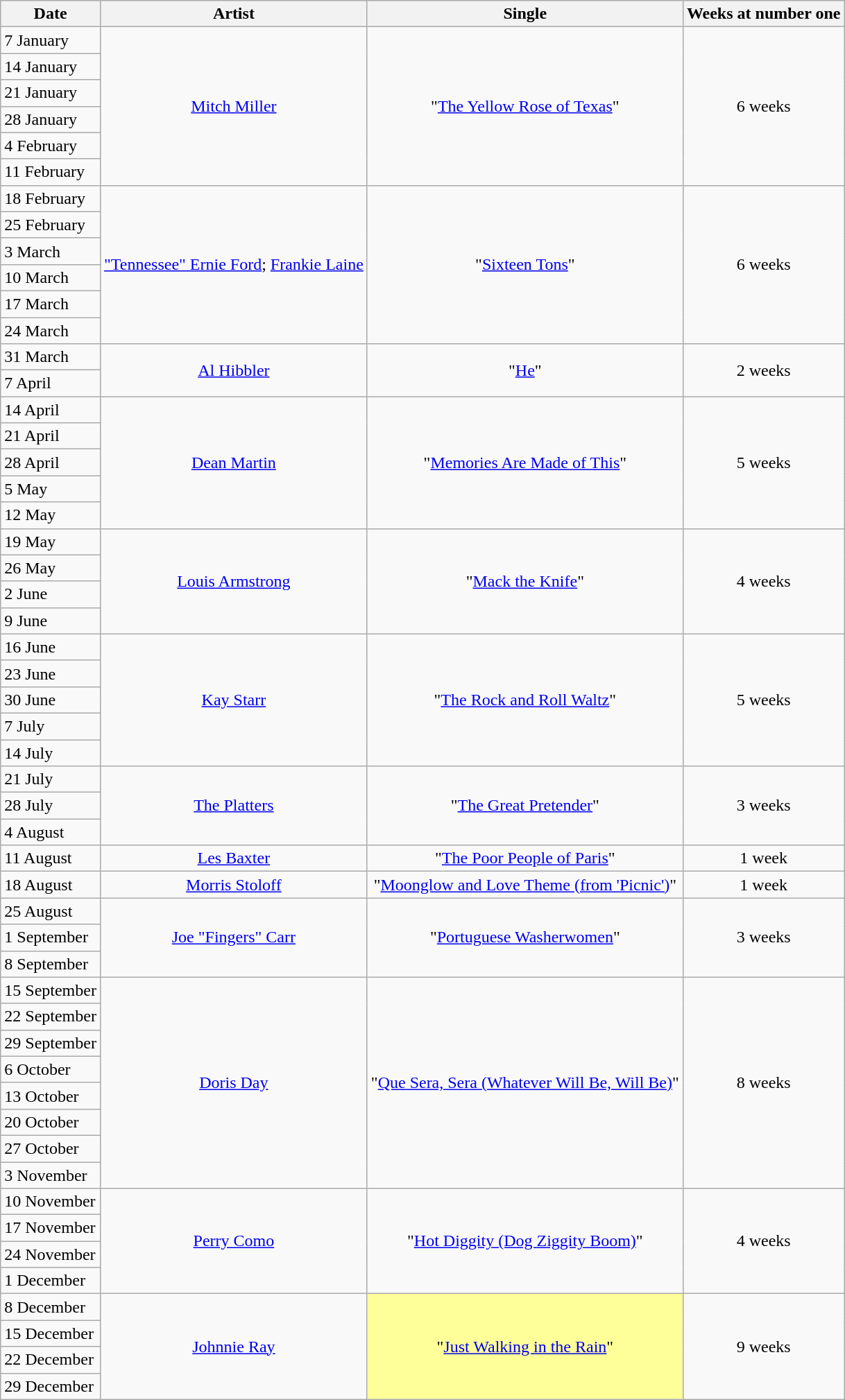<table class="wikitable">
<tr>
<th>Date</th>
<th>Artist</th>
<th>Single</th>
<th>Weeks at number one</th>
</tr>
<tr>
<td>7 January</td>
<td rowspan=6 align="center"><a href='#'>Mitch Miller</a></td>
<td rowspan=6 align="center">"<a href='#'>The Yellow Rose of Texas</a>"</td>
<td rowspan=6 align="center">6 weeks</td>
</tr>
<tr>
<td>14 January</td>
</tr>
<tr>
<td>21 January</td>
</tr>
<tr>
<td>28 January</td>
</tr>
<tr>
<td>4 February</td>
</tr>
<tr>
<td>11 February</td>
</tr>
<tr>
<td>18 February</td>
<td rowspan=6 align="center"><a href='#'>"Tennessee" Ernie Ford</a>; <a href='#'>Frankie Laine</a></td>
<td rowspan=6 align="center">"<a href='#'>Sixteen Tons</a>"</td>
<td rowspan=6 align="center">6 weeks</td>
</tr>
<tr>
<td>25 February</td>
</tr>
<tr>
<td>3 March</td>
</tr>
<tr>
<td>10 March</td>
</tr>
<tr>
<td>17 March</td>
</tr>
<tr>
<td>24 March</td>
</tr>
<tr>
<td>31 March</td>
<td rowspan=2 align="center"><a href='#'>Al Hibbler</a></td>
<td rowspan=2 align="center">"<a href='#'>He</a>"</td>
<td rowspan=2 align="center">2 weeks</td>
</tr>
<tr>
<td>7 April</td>
</tr>
<tr>
<td>14 April</td>
<td rowspan=5 align="center"><a href='#'>Dean Martin</a></td>
<td rowspan=5 align="center">"<a href='#'>Memories Are Made of This</a>"</td>
<td rowspan=5 align="center">5 weeks</td>
</tr>
<tr>
<td>21 April</td>
</tr>
<tr>
<td>28 April</td>
</tr>
<tr>
<td>5 May</td>
</tr>
<tr>
<td>12 May</td>
</tr>
<tr>
<td>19 May</td>
<td rowspan=4 align="center"><a href='#'>Louis Armstrong</a></td>
<td rowspan=4 align="center">"<a href='#'>Mack the Knife</a>"</td>
<td rowspan=4 align="center">4 weeks</td>
</tr>
<tr>
<td>26 May</td>
</tr>
<tr>
<td>2 June</td>
</tr>
<tr>
<td>9 June</td>
</tr>
<tr>
<td>16 June</td>
<td rowspan=5 align="center"><a href='#'>Kay Starr</a></td>
<td rowspan=5 align="center">"<a href='#'>The Rock and Roll Waltz</a>"</td>
<td rowspan=5 align="center">5 weeks</td>
</tr>
<tr>
<td>23 June</td>
</tr>
<tr>
<td>30 June</td>
</tr>
<tr>
<td>7 July</td>
</tr>
<tr>
<td>14 July</td>
</tr>
<tr>
<td>21 July</td>
<td rowspan=3 align="center"><a href='#'>The Platters</a></td>
<td rowspan=3 align="center">"<a href='#'>The Great Pretender</a>"</td>
<td rowspan=3 align="center">3 weeks</td>
</tr>
<tr>
<td>28 July</td>
</tr>
<tr>
<td>4 August</td>
</tr>
<tr>
<td>11 August</td>
<td align="center"><a href='#'>Les Baxter</a></td>
<td align="center">"<a href='#'>The Poor People of Paris</a>"</td>
<td align="center">1 week</td>
</tr>
<tr>
<td>18 August</td>
<td align="center"><a href='#'>Morris Stoloff</a></td>
<td align="center">"<a href='#'>Moonglow and Love Theme (from 'Picnic')</a>"</td>
<td align="center">1 week</td>
</tr>
<tr>
<td>25 August</td>
<td rowspan=3 align="center"><a href='#'>Joe "Fingers" Carr</a></td>
<td rowspan=3 align="center">"<a href='#'>Portuguese Washerwomen</a>"</td>
<td rowspan=3 align="center">3 weeks</td>
</tr>
<tr>
<td>1 September</td>
</tr>
<tr>
<td>8 September</td>
</tr>
<tr>
<td>15 September</td>
<td rowspan=8 align="center"><a href='#'>Doris Day</a></td>
<td rowspan=8 align="center">"<a href='#'>Que Sera, Sera (Whatever Will Be, Will Be)</a>"</td>
<td rowspan=8 align="center">8 weeks</td>
</tr>
<tr>
<td>22 September</td>
</tr>
<tr>
<td>29 September</td>
</tr>
<tr>
<td>6 October</td>
</tr>
<tr>
<td>13 October</td>
</tr>
<tr>
<td>20 October</td>
</tr>
<tr>
<td>27 October</td>
</tr>
<tr>
<td>3 November</td>
</tr>
<tr>
<td>10 November</td>
<td rowspan=4 align="center"><a href='#'>Perry Como</a></td>
<td rowspan=4 align="center">"<a href='#'>Hot Diggity (Dog Ziggity Boom)</a>"</td>
<td rowspan=4 align="center">4 weeks</td>
</tr>
<tr>
<td>17 November</td>
</tr>
<tr>
<td>24 November</td>
</tr>
<tr>
<td>1 December</td>
</tr>
<tr>
<td>8 December</td>
<td rowspan=4 align="center"><a href='#'>Johnnie Ray</a></td>
<td bgcolor=#FFFF99 rowspan=4 align="center">"<a href='#'>Just Walking in the Rain</a>"</td>
<td rowspan=4 align="center">9 weeks</td>
</tr>
<tr>
<td>15 December</td>
</tr>
<tr>
<td>22 December</td>
</tr>
<tr>
<td>29 December</td>
</tr>
</table>
